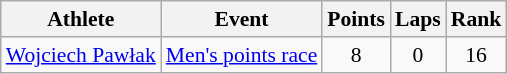<table class=wikitable style="font-size:90%">
<tr>
<th>Athlete</th>
<th>Event</th>
<th>Points</th>
<th>Laps</th>
<th>Rank</th>
</tr>
<tr align=center>
<td align=left><a href='#'>Wojciech Pawłak</a></td>
<td align=left><a href='#'>Men's points race</a></td>
<td>8</td>
<td>0</td>
<td>16</td>
</tr>
</table>
